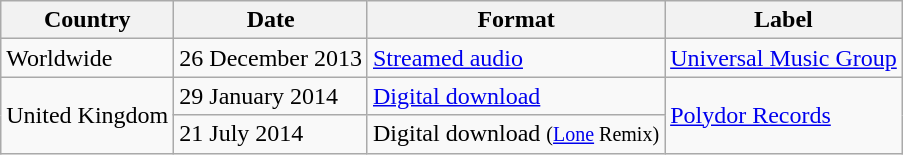<table class="wikitable">
<tr>
<th>Country</th>
<th>Date</th>
<th>Format</th>
<th>Label</th>
</tr>
<tr>
<td>Worldwide</td>
<td>26 December 2013</td>
<td><a href='#'>Streamed audio</a></td>
<td><a href='#'>Universal Music Group</a></td>
</tr>
<tr>
<td rowspan="2">United Kingdom</td>
<td>29 January 2014</td>
<td><a href='#'>Digital download</a></td>
<td rowspan="2"><a href='#'>Polydor Records</a></td>
</tr>
<tr>
<td>21 July 2014</td>
<td>Digital download <small>(<a href='#'>Lone</a> Remix)</small></td>
</tr>
</table>
